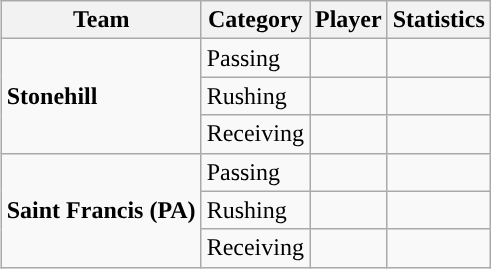<table class="wikitable" style="float: right;">
<tr>
<th>Team</th>
<th>Category</th>
<th>Player</th>
<th>Statistics</th>
</tr>
<tr>
<td rowspan=3><strong>Stonehill</strong></td>
<td>Passing</td>
<td></td>
<td></td>
</tr>
<tr>
<td>Rushing</td>
<td></td>
<td></td>
</tr>
<tr>
<td>Receiving</td>
<td></td>
<td></td>
</tr>
<tr>
<td rowspan=3><strong>Saint Francis (PA)</strong></td>
<td>Passing</td>
<td></td>
<td></td>
</tr>
<tr>
<td>Rushing</td>
<td></td>
<td></td>
</tr>
<tr>
<td>Receiving</td>
<td></td>
<td></td>
</tr>
</table>
